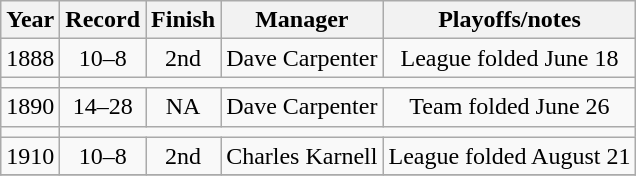<table class="wikitable">
<tr>
<th>Year</th>
<th>Record</th>
<th>Finish</th>
<th>Manager</th>
<th>Playoffs/notes</th>
</tr>
<tr align=center>
<td>1888</td>
<td>10–8</td>
<td>2nd</td>
<td>Dave Carpenter</td>
<td>League folded June 18</td>
</tr>
<tr align=center>
<td></td>
</tr>
<tr align=center>
<td>1890</td>
<td>14–28</td>
<td>NA</td>
<td>Dave Carpenter</td>
<td>Team folded June 26</td>
</tr>
<tr align=center>
<td></td>
</tr>
<tr align=center>
<td>1910</td>
<td>10–8</td>
<td>2nd</td>
<td>Charles Karnell</td>
<td>League folded August 21</td>
</tr>
<tr align=center>
</tr>
</table>
